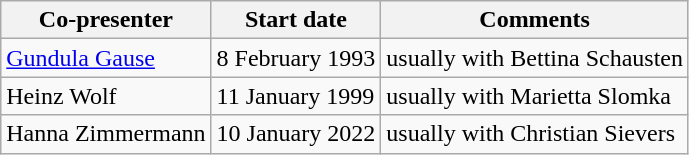<table class="wikitable sortable">
<tr>
<th>Co-presenter</th>
<th>Start date</th>
<th>Comments</th>
</tr>
<tr>
<td><a href='#'>Gundula Gause</a></td>
<td>8 February 1993</td>
<td>usually with Bettina Schausten</td>
</tr>
<tr>
<td>Heinz Wolf</td>
<td>11 January 1999</td>
<td>usually with Marietta Slomka</td>
</tr>
<tr>
<td>Hanna Zimmermann</td>
<td>10 January 2022</td>
<td>usually with Christian Sievers</td>
</tr>
</table>
